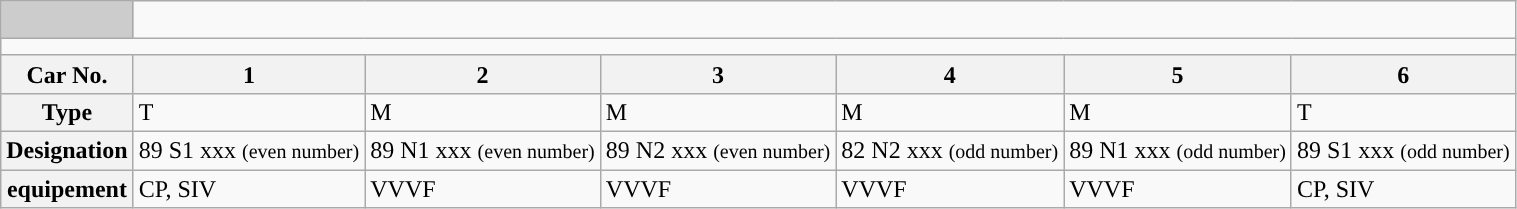<table class="wikitable">
<tr>
<td style="background-color:#ccc;"> </td>
<td colspan="7"></td>
</tr>
<tr style="line-height: 3.3px; background-color:#">
<td colspan="7" style="padding:0; border:0;"> </td>
</tr>
<tr style="line-height: 6.7px; background-color:#">
<td colspan="7" style="padding:0; border:0;"> </td>
</tr>
<tr>
<th>Car No.</th>
<th>1</th>
<th>2</th>
<th>3</th>
<th>4</th>
<th>5</th>
<th>6</th>
</tr>
<tr>
<th>Type</th>
<td>T</td>
<td>M</td>
<td>M</td>
<td>M</td>
<td>M</td>
<td>T</td>
</tr>
<tr>
<th>Designation</th>
<td>89 S1 xxx <small>(even number)</small></td>
<td>89 N1 xxx <small>(even number)</small></td>
<td>89 N2 xxx <small>(even number)</small></td>
<td>82 N2 xxx <small>(odd number)</small></td>
<td>89 N1 xxx <small>(odd number)</small></td>
<td>89 S1 xxx <small>(odd number)</small></td>
</tr>
<tr>
<th>equipement</th>
<td>CP, SIV</td>
<td>VVVF</td>
<td>VVVF</td>
<td>VVVF</td>
<td>VVVF</td>
<td>CP, SIV</td>
</tr>
</table>
